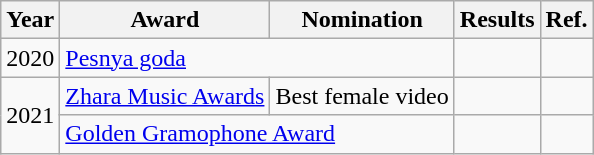<table class="wikitable">
<tr>
<th>Year</th>
<th>Award</th>
<th>Nomination</th>
<th>Results</th>
<th>Ref.</th>
</tr>
<tr>
<td>2020</td>
<td colspan=2><a href='#'>Pesnya goda</a></td>
<td></td>
<td></td>
</tr>
<tr>
<td rowspan="2">2021</td>
<td><a href='#'>Zhara Music Awards</a></td>
<td>Best female video</td>
<td></td>
<td></td>
</tr>
<tr>
<td colspan=2><a href='#'>Golden Gramophone Award</a></td>
<td></td>
<td></td>
</tr>
</table>
